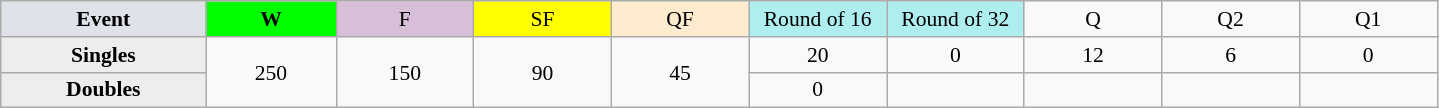<table class=wikitable style=font-size:90%;text-align:center>
<tr>
<td style="width:130px; background:#dfe2e9;"><strong>Event</strong></td>
<td style="width:80px; background:lime;"><strong>W</strong></td>
<td style="width:85px; background:thistle;">F</td>
<td style="width:85px; background:#ff0;">SF</td>
<td style="width:85px; background:#ffebcd;">QF</td>
<td style="width:85px; background:#afeeee;">Round of 16</td>
<td style="width:85px; background:#afeeee;">Round of 32</td>
<td width=85>Q</td>
<td width=85>Q2</td>
<td width=85>Q1</td>
</tr>
<tr>
<th style="background:#ededed;">Singles</th>
<td rowspan=2>250</td>
<td rowspan=2>150</td>
<td rowspan=2>90</td>
<td rowspan=2>45</td>
<td>20</td>
<td>0</td>
<td>12</td>
<td>6</td>
<td>0</td>
</tr>
<tr>
<th style="background:#ededed;">Doubles</th>
<td>0</td>
<td></td>
<td></td>
<td></td>
<td></td>
</tr>
</table>
